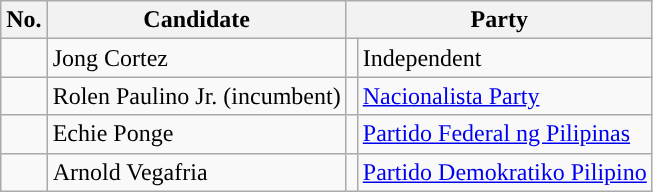<table class="wikitable sortable" style="text-align:left;">
<tr>
<th>No.</th>
<th>Candidate</th>
<th colspan="2">Party</th>
</tr>
<tr>
<td></td>
<td>Jong Cortez</td>
<td></td>
<td>Independent</td>
</tr>
<tr>
<td></td>
<td>Rolen Paulino Jr. (incumbent)</td>
<td></td>
<td><a href='#'>Nacionalista Party</a></td>
</tr>
<tr>
<td></td>
<td>Echie Ponge</td>
<td></td>
<td><a href='#'>Partido Federal ng Pilipinas</a></td>
</tr>
<tr>
<td></td>
<td>Arnold Vegafria</td>
<td></td>
<td><a href='#'>Partido Demokratiko Pilipino</a></td>
</tr>
</table>
